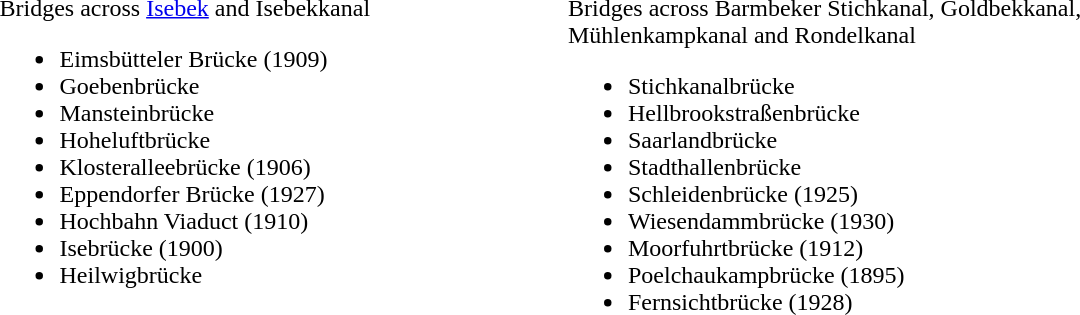<table>
<tr>
<td width="375px" valign=top><br>Bridges across <a href='#'>Isebek</a> and Isebekkanal<ul><li>Eimsbütteler Brücke (1909)</li><li>Goebenbrücke</li><li>Mansteinbrücke</li><li>Hoheluftbrücke</li><li>Klosteralleebrücke (1906)</li><li>Eppendorfer Brücke (1927)</li><li>Hochbahn Viaduct (1910)</li><li>Isebrücke (1900)</li><li>Heilwigbrücke</li></ul></td>
<td width="375px" valign=top><br>Bridges across Barmbeker Stichkanal, Goldbekkanal, Mühlenkampkanal and Rondelkanal<ul><li>Stichkanalbrücke</li><li>Hellbrookstraßenbrücke</li><li>Saarlandbrücke</li><li>Stadthallenbrücke</li><li>Schleidenbrücke (1925)</li><li>Wiesendammbrücke (1930)</li><li>Moorfuhrtbrücke (1912)</li><li>Poelchaukampbrücke (1895)</li><li>Fernsichtbrücke (1928)</li></ul></td>
</tr>
</table>
